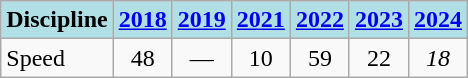<table class="wikitable" style="text-align: center;">
<tr>
<th style="background: #b0e0e6;">Discipline</th>
<th style="background: #b0e0e6;"><a href='#'>2018</a></th>
<th style="background: #b0e0e6;"><a href='#'>2019</a></th>
<th style="background: #b0e0e6;"><a href='#'>2021</a></th>
<th style="background: #b0e0e6;"><a href='#'>2022</a></th>
<th style="background: #b0e0e6;"><a href='#'>2023</a></th>
<th style="background: #b0e0e6;"><a href='#'>2024</a></th>
</tr>
<tr>
<td align="left">Speed</td>
<td>48</td>
<td>—</td>
<td>10</td>
<td>59</td>
<td>22</td>
<td><em>18</em></td>
</tr>
</table>
